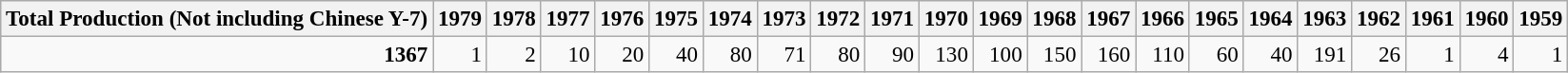<table class="wikitable" style="text-align: right; font-size: 96%;">
<tr>
<th>Total Production (Not including Chinese Y-7)</th>
<th>1979</th>
<th>1978</th>
<th>1977</th>
<th>1976</th>
<th>1975</th>
<th>1974</th>
<th>1973</th>
<th>1972</th>
<th>1971</th>
<th>1970</th>
<th>1969</th>
<th>1968</th>
<th>1967</th>
<th>1966</th>
<th>1965</th>
<th>1964</th>
<th>1963</th>
<th>1962</th>
<th>1961</th>
<th>1960</th>
<th>1959</th>
</tr>
<tr>
<td><strong>1367</strong></td>
<td>1</td>
<td>2</td>
<td>10</td>
<td>20</td>
<td>40</td>
<td>80</td>
<td>71</td>
<td>80</td>
<td>90</td>
<td>130</td>
<td>100</td>
<td>150</td>
<td>160</td>
<td>110</td>
<td>60</td>
<td>40</td>
<td>191</td>
<td>26</td>
<td>1</td>
<td>4</td>
<td>1</td>
</tr>
</table>
